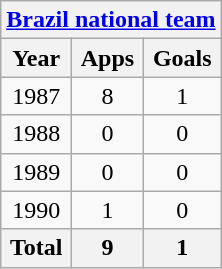<table class="wikitable" style="text-align:center">
<tr>
<th colspan=3><a href='#'>Brazil national team</a></th>
</tr>
<tr>
<th>Year</th>
<th>Apps</th>
<th>Goals</th>
</tr>
<tr>
<td>1987</td>
<td>8</td>
<td>1</td>
</tr>
<tr>
<td>1988</td>
<td>0</td>
<td>0</td>
</tr>
<tr>
<td>1989</td>
<td>0</td>
<td>0</td>
</tr>
<tr>
<td>1990</td>
<td>1</td>
<td>0</td>
</tr>
<tr>
<th>Total</th>
<th>9</th>
<th>1</th>
</tr>
</table>
